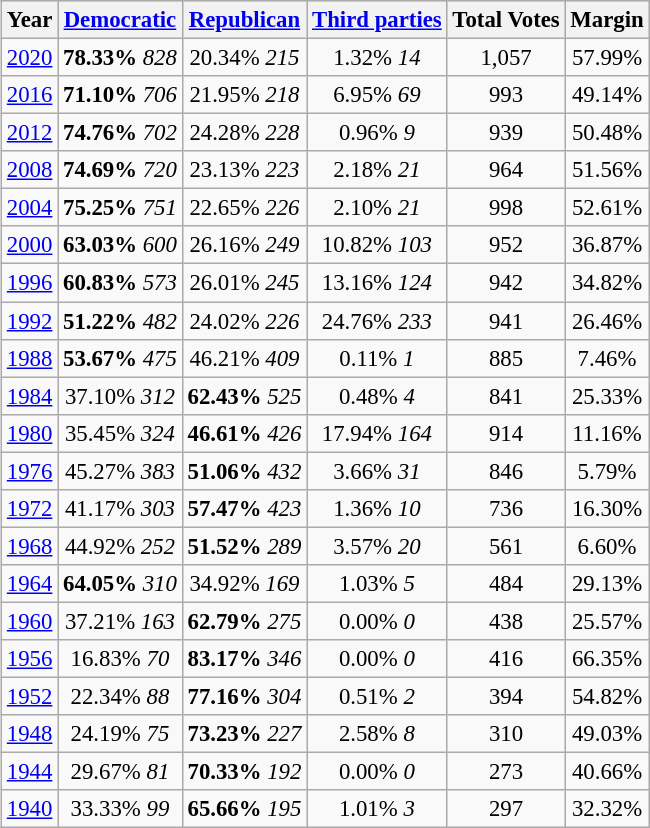<table class="wikitable mw-collapsible" style="float:center; margin:1em; font-size:95%;">
<tr style="background:lightgrey;">
<th>Year</th>
<th><a href='#'>Democratic</a></th>
<th><a href='#'>Republican</a></th>
<th><a href='#'>Third parties</a></th>
<th>Total Votes</th>
<th>Margin</th>
</tr>
<tr>
<td align="center" ><a href='#'>2020</a></td>
<td align="center" ><strong>78.33%</strong> <em>828</em></td>
<td align="center" >20.34% <em>215</em></td>
<td align="center" >1.32% <em>14</em></td>
<td align="center" >1,057</td>
<td align="center" >57.99%</td>
</tr>
<tr>
<td align="center" ><a href='#'>2016</a></td>
<td align="center" ><strong>71.10%</strong> <em>706</em></td>
<td align="center" >21.95% <em>218</em></td>
<td align="center" >6.95% <em>69</em></td>
<td align="center" >993</td>
<td align="center" >49.14%</td>
</tr>
<tr>
<td align="center" ><a href='#'>2012</a></td>
<td align="center" ><strong>74.76%</strong> <em>702</em></td>
<td align="center" >24.28% <em>228</em></td>
<td align="center" >0.96% <em>9</em></td>
<td align="center" >939</td>
<td align="center" >50.48%</td>
</tr>
<tr>
<td align="center" ><a href='#'>2008</a></td>
<td align="center" ><strong>74.69%</strong> <em>720</em></td>
<td align="center" >23.13% <em>223</em></td>
<td align="center" >2.18% <em>21</em></td>
<td align="center" >964</td>
<td align="center" >51.56%</td>
</tr>
<tr>
<td align="center" ><a href='#'>2004</a></td>
<td align="center" ><strong>75.25%</strong> <em>751</em></td>
<td align="center" >22.65% <em>226</em></td>
<td align="center" >2.10% <em>21</em></td>
<td align="center" >998</td>
<td align="center" >52.61%</td>
</tr>
<tr>
<td align="center" ><a href='#'>2000</a></td>
<td align="center" ><strong>63.03%</strong> <em>600</em></td>
<td align="center" >26.16% <em>249</em></td>
<td align="center" >10.82% <em>103</em></td>
<td align="center" >952</td>
<td align="center" >36.87%</td>
</tr>
<tr>
<td align="center" ><a href='#'>1996</a></td>
<td align="center" ><strong>60.83%</strong> <em>573</em></td>
<td align="center" >26.01% <em>245</em></td>
<td align="center" >13.16% <em>124</em></td>
<td align="center" >942</td>
<td align="center" >34.82%</td>
</tr>
<tr>
<td align="center" ><a href='#'>1992</a></td>
<td align="center" ><strong>51.22%</strong> <em>482</em></td>
<td align="center" >24.02% <em>226</em></td>
<td align="center" >24.76% <em>233</em></td>
<td align="center" >941</td>
<td align="center" >26.46%</td>
</tr>
<tr>
<td align="center" ><a href='#'>1988</a></td>
<td align="center" ><strong>53.67%</strong> <em>475</em></td>
<td align="center" >46.21% <em>409</em></td>
<td align="center" >0.11% <em>1</em></td>
<td align="center" >885</td>
<td align="center" >7.46%</td>
</tr>
<tr>
<td align="center" ><a href='#'>1984</a></td>
<td align="center" >37.10% <em>312</em></td>
<td align="center" ><strong>62.43%</strong> <em>525</em></td>
<td align="center" >0.48% <em>4</em></td>
<td align="center" >841</td>
<td align="center" >25.33%</td>
</tr>
<tr>
<td align="center" ><a href='#'>1980</a></td>
<td align="center" >35.45% <em>324</em></td>
<td align="center" ><strong>46.61%</strong> <em>426</em></td>
<td align="center" >17.94% <em>164</em></td>
<td align="center" >914</td>
<td align="center" >11.16%</td>
</tr>
<tr>
<td align="center" ><a href='#'>1976</a></td>
<td align="center" >45.27% <em>383</em></td>
<td align="center" ><strong>51.06%</strong> <em>432</em></td>
<td align="center" >3.66% <em>31</em></td>
<td align="center" >846</td>
<td align="center" >5.79%</td>
</tr>
<tr>
<td align="center" ><a href='#'>1972</a></td>
<td align="center" >41.17% <em>303</em></td>
<td align="center" ><strong>57.47%</strong> <em>423</em></td>
<td align="center" >1.36% <em>10</em></td>
<td align="center" >736</td>
<td align="center" >16.30%</td>
</tr>
<tr>
<td align="center" ><a href='#'>1968</a></td>
<td align="center" >44.92% <em>252</em></td>
<td align="center" ><strong>51.52%</strong> <em>289</em></td>
<td align="center" >3.57% <em>20</em></td>
<td align="center" >561</td>
<td align="center" >6.60%</td>
</tr>
<tr>
<td align="center" ><a href='#'>1964</a></td>
<td align="center" ><strong>64.05%</strong> <em>310</em></td>
<td align="center" >34.92% <em>169</em></td>
<td align="center" >1.03% <em>5</em></td>
<td align="center" >484</td>
<td align="center" >29.13%</td>
</tr>
<tr>
<td align="center" ><a href='#'>1960</a></td>
<td align="center" >37.21% <em>163</em></td>
<td align="center" ><strong>62.79%</strong> <em>275</em></td>
<td align="center" >0.00% <em>0</em></td>
<td align="center" >438</td>
<td align="center" >25.57%</td>
</tr>
<tr>
<td align="center" ><a href='#'>1956</a></td>
<td align="center" >16.83% <em>70</em></td>
<td align="center" ><strong>83.17%</strong> <em>346</em></td>
<td align="center" >0.00% <em>0</em></td>
<td align="center" >416</td>
<td align="center" >66.35%</td>
</tr>
<tr>
<td align="center" ><a href='#'>1952</a></td>
<td align="center" >22.34% <em>88</em></td>
<td align="center" ><strong>77.16%</strong> <em>304</em></td>
<td align="center" >0.51% <em>2</em></td>
<td align="center" >394</td>
<td align="center" >54.82%</td>
</tr>
<tr>
<td align="center" ><a href='#'>1948</a></td>
<td align="center" >24.19% <em>75</em></td>
<td align="center" ><strong>73.23%</strong> <em>227</em></td>
<td align="center" >2.58% <em>8</em></td>
<td align="center" >310</td>
<td align="center" >49.03%</td>
</tr>
<tr>
<td align="center" ><a href='#'>1944</a></td>
<td align="center" >29.67% <em>81</em></td>
<td align="center" ><strong>70.33%</strong> <em>192</em></td>
<td align="center" >0.00% <em>0</em></td>
<td align="center" >273</td>
<td align="center" >40.66%</td>
</tr>
<tr>
<td align="center" ><a href='#'>1940</a></td>
<td align="center" >33.33% <em>99</em></td>
<td align="center" ><strong>65.66%</strong> <em>195</em></td>
<td align="center" >1.01% <em>3</em></td>
<td align="center" >297</td>
<td align="center" >32.32%</td>
</tr>
</table>
